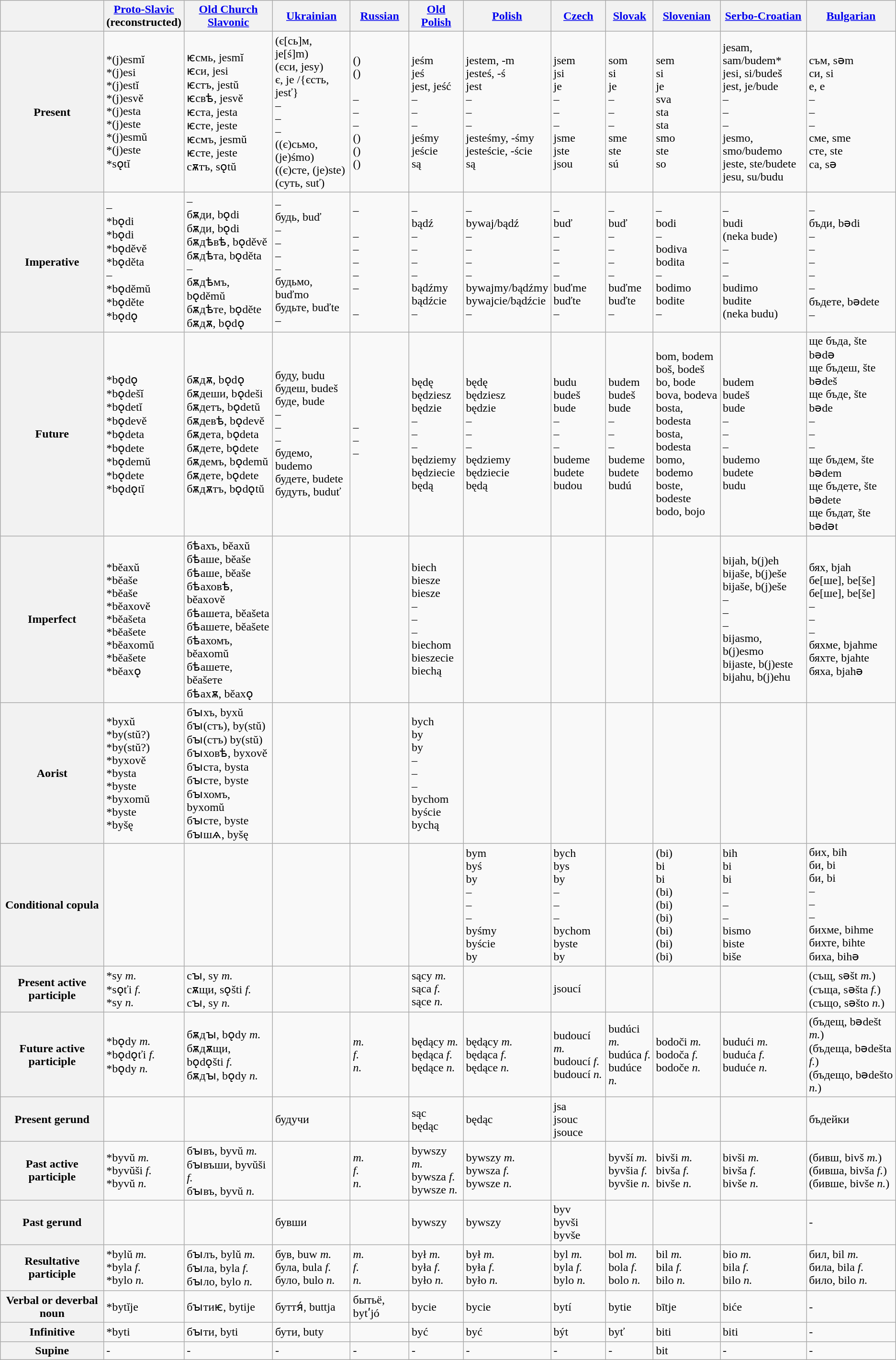<table class="wikitable">
<tr>
<th></th>
<th><a href='#'>Proto-Slavic</a><br>(reconstructed)</th>
<th><a href='#'>Old Church Slavonic</a></th>
<th><a href='#'>Ukrainian</a></th>
<th><a href='#'>Russian</a></th>
<th><a href='#'>Old Polish</a></th>
<th><a href='#'>Polish</a></th>
<th><a href='#'>Czech</a></th>
<th><a href='#'>Slovak</a></th>
<th><a href='#'>Slovenian</a></th>
<th><a href='#'>Serbo-Croatian</a></th>
<th><a href='#'>Bulgarian</a></th>
</tr>
<tr>
<th>Present</th>
<td class="Unicode">*(j)esmĭ<br>*(j)esi<br>*(j)estĭ<br>*(j)esvě<br>*(j)esta<br>*(j)este<br>*(j)esmŭ<br>*(j)este<br>*sǫtĭ</td>
<td class="Unicode">ѥсмь, jesmĭ<br>ѥси, jesi<br>ѥстъ, jestŭ<br>ѥсвѣ, jesvě<br>ѥста, jesta<br>ѥсте, jeste<br>ѥсмъ, jesmŭ<br>ѥсте, jeste<br>сѫтъ, sǫtŭ</td>
<td class="Unicode">(є[сь]м, je[ś]m)<br>(єси, jesy)<br>є, je /{єсть, jesť}<br>–<br>–<br>–<br>((є)сьмо, (je)śmo)<br>((є)сте, (je)ste)<br>(суть, suť)</td>
<td class="Unicode">()<br>()<br><br>–<br>–<br>–<br>()<br>()<br>()</td>
<td>jeśm<br>jeś<br>jest, jeść<br>–<br>–<br>–<br>jeśmy<br>jeście<br>są</td>
<td class="Unicode">jestem, -m<br>jesteś, -ś<br>jest<br>–<br>–<br>–<br>jesteśmy, -śmy<br>jesteście, -ście<br>są</td>
<td class="Unicode">jsem<br>jsi<br>je<br>–<br>–<br>–<br>jsme<br>jste<br>jsou</td>
<td class="Unicode">som<br>si<br>je<br>–<br>–<br>–<br>sme<br>ste<br>sú</td>
<td class="Unicode">sem<br>si<br>je<br>sva<br>sta<br>sta<br>smo<br>ste<br>so</td>
<td class="Unicode">jesam, sam/budem*<br>jesi, si/budeš<br>jest, je/bude<br>–<br>–<br>–<br>jesmo, smo/budemo<br>jeste, ste/budete<br>jesu, su/budu</td>
<td class="Unicode">съм, səm<br>си, si<br>е, e<br>–<br>–<br>–<br>сме, sme<br>сте, ste <br>са, sə</td>
</tr>
<tr>
<th>Imperative</th>
<td class="Unicode">–<br>*bǫdi<br>*bǫdi<br>*bǫděvě<br>*bǫděta<br>–<br>*bǫděmŭ<br>*bǫděte<br>*bǫdǫ</td>
<td class="Unicode">–<br>бѫди, bǫdi<br>бѫди, bǫdi<br>бѫдѣвѣ, bǫděvě<br>бѫдѣта, bǫděta<br>–<br>бѫдѣмъ, bǫděmŭ<br>бѫдѣте, bǫděte<br>бѫдѫ, bǫdǫ</td>
<td class="Unicode">–<br>будь, buď<br>–<br>–<br>–<br>–<br>будьмо, buďmo<br>будьте, buďte<br>–</td>
<td class="Unicode">–<br><br>–<br>–<br>–<br>–<br>–<br><br>–</td>
<td>–<br>bądź<br>–<br>–<br>–<br>–<br>bądźmy<br>bądźcie<br>–</td>
<td class="Unicode">–<br>bywaj/bądź<br>–<br>–<br>–<br>–<br>bywajmy/bądźmy<br>bywajcie/bądźcie<br>–</td>
<td class="Unicode">–<br>buď<br>–<br>–<br>–<br>–<br>buďme<br>buďte<br>–</td>
<td class="Unicode">–<br>buď<br>–<br>–<br>–<br>–<br>buďme<br>buďte<br>–</td>
<td class="Unicode">–<br>bodi<br>–<br>bodiva<br>bodita<br>–<br>bodimo<br>bodite<br>–</td>
<td class="Unicode">–<br>budi<br>(neka bude)<br>–<br>–<br>–<br>budimo<br>budite<br>(neka budu)</td>
<td class="Unicode">–<br>бъди, bədi<br>–<br>–<br>–<br>–<br>–<br>бъдете, bədete<br> –<br></td>
</tr>
<tr>
<th>Future</th>
<td class="Unicode">*bǫdǫ<br>*bǫdešĭ<br>*bǫdetĭ<br>*bǫdevě<br>*bǫdeta<br>*bǫdete<br>*bǫdemŭ<br>*bǫdete<br>*bǫdǫtĭ</td>
<td class="Unicode">бѫдѫ, bǫdǫ<br>бѫдеши, bǫdeši<br>бѫдетъ, bǫdetŭ<br>бѫдевѣ, bǫdevě<br>бѫдета, bǫdeta<br>бѫдете, bǫdete<br>бѫдемъ, bǫdemŭ<br>бѫдете, bǫdete<br>бѫдѫтъ, bǫdǫtŭ</td>
<td class="Unicode">буду, budu<br>будеш, budeš<br>буде, bude<br>–<br>–<br>–<br>будемо, budemo<br>будете, budete<br>будуть, buduť</td>
<td class="Unicode"><br><br><br>–<br>–<br>–<br><br><br></td>
<td>będę<br>będziesz<br>będzie<br>–<br>–<br>–<br>będziemy<br>będziecie<br>będą</td>
<td class="Unicode">będę<br>będziesz<br>będzie<br>–<br>–<br>–<br>będziemy<br>będziecie<br>będą</td>
<td class="Unicode">budu<br>budeš<br>bude<br>–<br>–<br>–<br>budeme<br>budete<br>budou</td>
<td class="Unicode">budem<br>budeš<br>bude<br>–<br>–<br>–<br>budeme<br>budete<br>budú</td>
<td class="Unicode">bom, bodem<br>boš, bodeš<br>bo, bode<br>bova, bodeva<br>bosta, bodesta<br>bosta, bodesta<br>bomo, bodemo<br>boste, bodeste<br>bodo, bojo</td>
<td class="Unicode">budem<br>budeš<br>bude<br>–<br>–<br>–<br>budemo<br>budete<br>budu</td>
<td class="Unicode">ще бъда, šte bədə<br>ще бъдеш, šte bədeš<br>ще бъде, šte bəde<br>–<br>–<br>–<br>ще бъдем, šte bədem<br>ще бъдете, šte bədete<br>ще бъдат, šte bədət</td>
</tr>
<tr>
<th>Imperfect</th>
<td class="Unicode">*běaxŭ<br>*běaše<br>*běaše<br>*běaxově<br>*běašeta<br>*běašete<br>*běaxomŭ<br>*běašete<br>*běaxǫ</td>
<td class="Unicode">бѣахъ, běaxŭ<br>бѣаше, běaše<br>бѣаше, běaše<br>бѣаховѣ, běaxově<br>бѣашета, běašeta<br>бѣашете, běašete<br>бѣахомъ, běaxomŭ<br>бѣашете, běašeте<br>бѣахѫ, běaxǫ</td>
<td class="Unicode"></td>
<td class="Unicode"></td>
<td>biech<br>biesze<br>biesze<br>–<br>–<br>–<br>biechom<br>bieszecie<br>biechą</td>
<td class="Unicode"></td>
<td class="Unicode"></td>
<td class="Unicode"></td>
<td class="Unicode"></td>
<td class="Unicode">bijah, b(j)eh<br>bijaše, b(j)eše<br>bijaše, b(j)eše<br>–<br>–<br>–<br>bijasmo, b(j)esmo<br>bijaste, b(j)este<br>bijahu, b(j)ehu</td>
<td class="Unicode">бях, bjah<br>бе[ше], be[še]<br>бе[ше], be[še]<br>–<br>–<br>–<br>бяхме, bjahme<br>бяхте, bjahte<br>бяха, bjahə</td>
</tr>
<tr>
<th>Aorist</th>
<td class="Unicode">*byxŭ<br>*by(stŭ?)<br>*by(stŭ?)<br>*byxově<br>*bysta<br>*byste<br>*byxomŭ<br>*byste<br>*byšę</td>
<td class="Unicode">бꙑхъ, byxŭ<br>бꙑ(стъ), by(stŭ)<br>бꙑ(стъ) by(stŭ)<br>бꙑховѣ, byxově<br>бꙑста, bysta<br>бꙑсте, byste<br>бꙑхомъ, byxomŭ<br>бꙑсте, byste<br>бꙑшѧ, byšę</td>
<td class="Unicode"></td>
<td class="Unicode"></td>
<td>bych<br>by<br>by<br>–<br>–<br>–<br>bychom<br>byście<br>bychą</td>
<td class="Unicode"></td>
<td class="Unicode"></td>
<td class="Unicode"></td>
<td class="Unicode"></td>
<td class="Unicode"></td>
<td class="Unicode"></td>
</tr>
<tr>
<th>Conditional copula</th>
<td></td>
<td></td>
<td></td>
<td></td>
<td></td>
<td>bym<br>byś<br>by<br>–<br>–<br>–<br>byśmy<br>byście<br>by</td>
<td>bych<br>bys<br>by<br>–<br>–<br>–<br>bychom<br>byste<br>by</td>
<td></td>
<td>(bi)<br>bi<br>bi<br>(bi)<br>(bi)<br>(bi)<br>(bi)<br>(bi)<br>(bi)</td>
<td>bih<br>bi<br>bi<br>–<br>–<br>–<br>bismo<br>biste<br>biše</td>
<td>бих, bih<br>би, bi<br>би, bi<br>–<br>–<br>–<br>бихме, bihme<br>бихте, bihte<br>биха, bihə</td>
</tr>
<tr>
<th>Present active participle</th>
<td class="Unicode">*sy <em>m.</em><br>*sǫťi <em>f.</em><br>*sy <em>n.</em></td>
<td class="Unicode">сꙑ, sy <em>m.</em><br>сѫщи, sǫšti <em>f.</em><br>сꙑ, sy <em>n.</em></td>
<td class="Unicode"></td>
<td class="Unicode"></td>
<td>sący <em>m.</em><br>sąca <em>f.</em><br>sące <em>n.</em></td>
<td class="Unicode"></td>
<td class="Unicode">jsoucí</td>
<td class="Unicode"></td>
<td class="Unicode"></td>
<td class="Unicode"></td>
<td class="Unicode">(същ, səšt <em>m.</em>)<br>(съща, səšta <em>f.</em>)<br>(също, səšto <em>n.</em>)</td>
</tr>
<tr>
<th>Future active participle</th>
<td class="Unicode">*bǫdy <em>m.</em><br>*bǫdǫťi <em>f.</em><br>*bǫdy <em>n.</em></td>
<td class="Unicode">бѫдꙑ, bǫdy <em>m.</em><br>бѫдѫщи, bǫdǫšti <em>f.</em><br>бѫдꙑ, bǫdy <em>n.</em></td>
<td class="Unicode"></td>
<td class="Unicode"> <em>m.</em><br> <em>f.</em><br> <em>n.</em></td>
<td>będący <em>m.</em><br>będąca <em>f.</em><br>będące <em>n.</em></td>
<td class="Unicode">będący <em>m.</em><br>będąca <em>f.</em><br>będące <em>n.</em></td>
<td class="Unicode">budoucí <em>m.</em><br>budoucí <em>f.</em><br>budoucí <em>n.</em></td>
<td class="Unicode">budúci <em>m.</em><br>budúca <em>f.</em><br>budúce <em>n.</em></td>
<td class="Unicode">bodoči <em>m.</em><br>bodoča <em>f.</em><br>bodoče <em>n.</em></td>
<td class="Unicode">budući <em>m.</em><br>buduća <em>f.</em><br>buduće <em>n.</em></td>
<td class="Unicode">(бъдещ, bədešt <em>m.</em>)<br>(бъдещa, bədeštа <em>f.</em>)<br>(бъдещо, bədeštо <em>n.</em>)</td>
</tr>
<tr>
<th>Present gerund</th>
<td></td>
<td></td>
<td>будучи</td>
<td></td>
<td>sąc<br>będąc</td>
<td>będąc</td>
<td>jsa<br>jsouc
jsouce</td>
<td></td>
<td></td>
<td></td>
<td>бъдейки</td>
</tr>
<tr>
<th>Past active participle</th>
<td class="Unicode">*byvŭ <em>m.</em><br>*byvŭši <em>f.</em><br>*byvŭ <em>n.</em></td>
<td class="Unicode">бꙑвъ, byvŭ <em>m.</em><br>бꙑвъши, byvŭši <em>f.</em><br>бꙑвъ, byvŭ <em>n.</em></td>
<td class="Unicode"></td>
<td class="Unicode"> <em>m.</em><br> <em>f.</em><br> <em>n.</em></td>
<td>bywszy <em>m.</em><br>bywsza <em>f.</em><br>bywsze <em>n.</em></td>
<td class="Unicode">bywszy <em>m.</em><br>bywsza <em>f.</em><br>bywsze <em>n.</em></td>
<td class="Unicode"></td>
<td class="Unicode">byvší <em>m.</em><br>byvšia <em>f.</em><br>byvšie <em>n.</em></td>
<td class="Unicode">bivši <em>m.</em><br>bivša <em>f.</em><br>bivše <em>n.</em></td>
<td class="Unicode">bivši <em>m.</em><br>bivša <em>f.</em><br>bivše <em>n.</em></td>
<td class="Unicode">(бивш, bivš <em>m.</em>)<br>(бивша, bivša <em>f.</em>)<br>(бивше, bivše <em>n.</em>)</td>
</tr>
<tr>
<th>Past gerund</th>
<td></td>
<td></td>
<td>бувши</td>
<td></td>
<td>bywszy</td>
<td>bywszy</td>
<td>byv<br>byvši
byvše</td>
<td></td>
<td></td>
<td></td>
<td>-</td>
</tr>
<tr>
<th>Resultative participle</th>
<td class="Unicode">*bylŭ <em>m.</em><br>*byla <em>f.</em><br>*bylo <em>n.</em></td>
<td class="Unicode">бꙑлъ, bylŭ <em>m.</em><br>бꙑла, byla <em>f.</em><br>бꙑло, bylo <em>n.</em></td>
<td class="Unicode">був, buw <em>m.</em><br>була, bula <em>f.</em><br>було, bulo <em>n.</em></td>
<td class="Unicode"> <em>m.</em> <br>  <em>f.</em> <br>  <em>n.</em></td>
<td>był <em>m.</em><br>była <em>f.</em><br>było <em>n.</em></td>
<td class="Unicode">był <em>m.</em><br>była <em>f.</em><br>było <em>n.</em></td>
<td class="Unicode">byl <em>m.</em><br>byla <em>f.</em><br>bylo <em>n.</em></td>
<td class="Unicode">bol <em>m.</em><br>bola <em>f.</em><br>bolo <em>n.</em></td>
<td class="Unicode">bil <em>m.</em><br>bila <em>f.</em><br>bilo <em>n.</em></td>
<td class="Unicode">bio <em>m.</em><br>bila <em>f.</em><br>bilo <em>n.</em></td>
<td class="Unicode">бил, bil <em>m.</em><br>била, bila <em>f.</em><br>било, bilo <em>n.</em></td>
</tr>
<tr>
<th>Verbal or deverbal noun</th>
<td>*bytĭje</td>
<td>бꙑтиѥ, bytije</td>
<td>буття́, buttja</td>
<td>бытьё, bytʹjó</td>
<td>bycie</td>
<td>bycie</td>
<td>bytí</td>
<td>bytie</td>
<td>bītje</td>
<td>biće</td>
<td>-</td>
</tr>
<tr>
<th>Infinitive</th>
<td>*byti</td>
<td>бꙑти, byti</td>
<td>бути, buty</td>
<td></td>
<td>być</td>
<td>być</td>
<td>být</td>
<td>byť</td>
<td>biti</td>
<td>biti</td>
<td>-</td>
</tr>
<tr>
<th>Supine</th>
<td>-</td>
<td>-</td>
<td>-</td>
<td>-</td>
<td>-</td>
<td>-</td>
<td>-</td>
<td>-</td>
<td>bit</td>
<td>-</td>
<td>-</td>
</tr>
</table>
